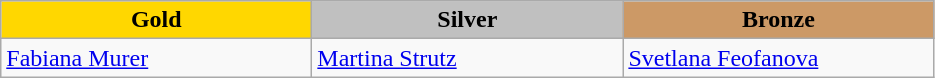<table class="wikitable" style="text-align:left">
<tr align="center">
<td width=200 bgcolor=gold><strong>Gold</strong></td>
<td width=200 bgcolor=silver><strong>Silver</strong></td>
<td width=200 bgcolor=CC9966><strong>Bronze</strong></td>
</tr>
<tr>
<td><a href='#'>Fabiana Murer</a><br><em></em></td>
<td><a href='#'>Martina Strutz</a><br><em></em></td>
<td><a href='#'>Svetlana Feofanova</a><br><em></em></td>
</tr>
</table>
